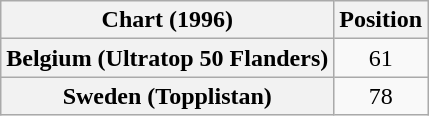<table class="wikitable sortable plainrowheaders" style="text-align:center">
<tr>
<th>Chart (1996)</th>
<th>Position</th>
</tr>
<tr>
<th scope="row">Belgium (Ultratop 50 Flanders)</th>
<td>61</td>
</tr>
<tr>
<th scope="row">Sweden (Topplistan)</th>
<td>78</td>
</tr>
</table>
